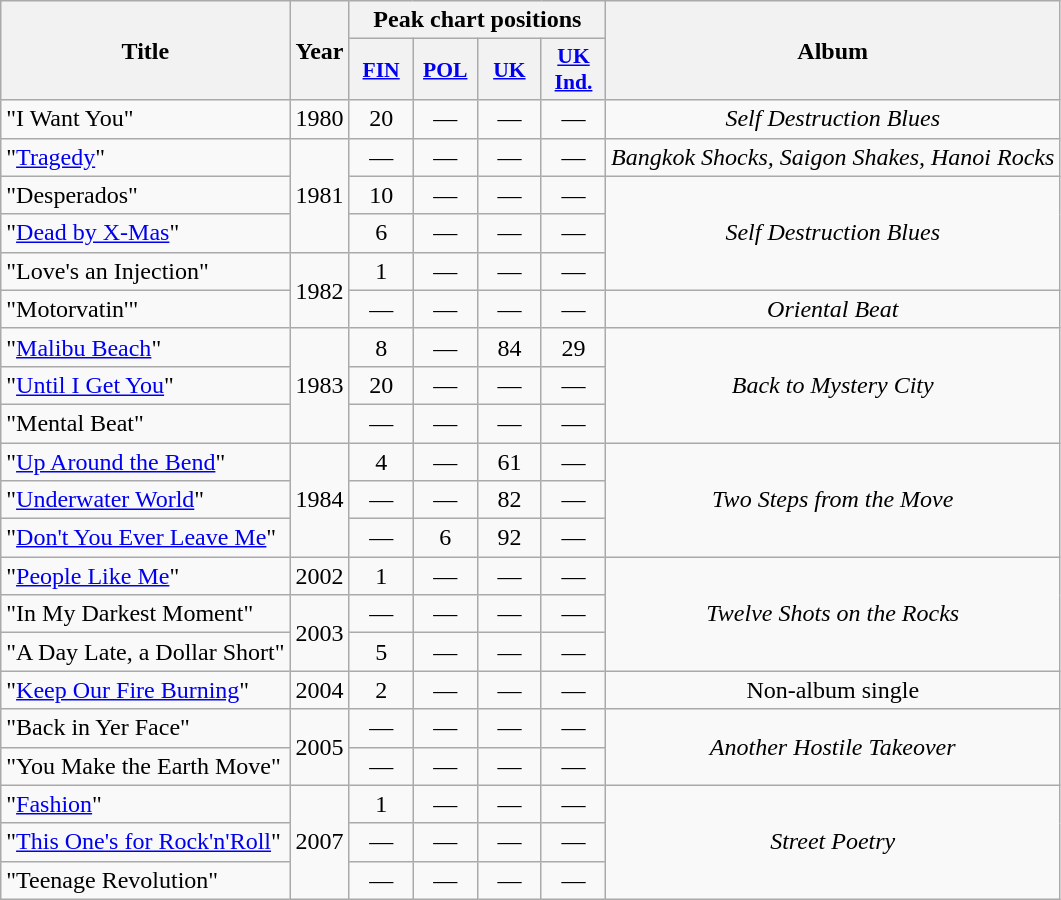<table class="wikitable plainrowheaders" style="text-align:center;">
<tr>
<th rowspan="2">Title</th>
<th rowspan="2">Year</th>
<th colspan="4">Peak chart positions</th>
<th rowspan="2">Album</th>
</tr>
<tr>
<th scope="col" style="width:2.5em;font-size:90%;"><a href='#'>FIN</a><br></th>
<th scope="col" style="width:2.5em;font-size:90%;"><a href='#'>POL</a><br></th>
<th scope="col" style="width:2.5em;font-size:90%;"><a href='#'>UK</a><br></th>
<th scope="col" style="width:2.5em;font-size:90%;"><a href='#'>UK<br>Ind.</a><br></th>
</tr>
<tr>
<td style="text-align:left;">"I Want You"</td>
<td>1980</td>
<td>20</td>
<td>—</td>
<td>—</td>
<td>—</td>
<td><em>Self Destruction Blues</em></td>
</tr>
<tr>
<td style="text-align:left;">"<a href='#'>Tragedy</a>"</td>
<td rowspan="3">1981</td>
<td>—</td>
<td>—</td>
<td>—</td>
<td>—</td>
<td><em>Bangkok Shocks, Saigon Shakes, Hanoi Rocks</em></td>
</tr>
<tr>
<td style="text-align:left;">"Desperados"</td>
<td>10</td>
<td>—</td>
<td>—</td>
<td>—</td>
<td rowspan="3"><em>Self Destruction Blues</em></td>
</tr>
<tr>
<td style="text-align:left;">"<a href='#'>Dead by X-Mas</a>"</td>
<td>6</td>
<td>—</td>
<td>—</td>
<td>—</td>
</tr>
<tr>
<td style="text-align:left;">"Love's an Injection"</td>
<td rowspan="2">1982</td>
<td>1</td>
<td>—</td>
<td>—</td>
<td>—</td>
</tr>
<tr>
<td style="text-align:left;">"Motorvatin'"</td>
<td>—</td>
<td>—</td>
<td>—</td>
<td>—</td>
<td><em>Oriental Beat</em></td>
</tr>
<tr>
<td style="text-align:left;">"<a href='#'>Malibu Beach</a>"</td>
<td rowspan="3">1983</td>
<td>8</td>
<td>—</td>
<td>84</td>
<td>29</td>
<td rowspan="3"><em>Back to Mystery City</em></td>
</tr>
<tr>
<td style="text-align:left;">"<a href='#'>Until I Get You</a>"</td>
<td>20</td>
<td>—</td>
<td>—</td>
<td>—</td>
</tr>
<tr>
<td style="text-align:left;">"Mental Beat"</td>
<td>—</td>
<td>—</td>
<td>—</td>
<td>—</td>
</tr>
<tr>
<td style="text-align:left;">"<a href='#'>Up Around the Bend</a>"</td>
<td rowspan="3">1984</td>
<td>4</td>
<td>—</td>
<td>61</td>
<td>—</td>
<td rowspan="3"><em>Two Steps from the Move</em></td>
</tr>
<tr>
<td style="text-align:left;">"<a href='#'>Underwater World</a>"</td>
<td>—</td>
<td>—</td>
<td>82</td>
<td>—</td>
</tr>
<tr>
<td style="text-align:left;">"<a href='#'>Don't You Ever Leave Me</a>"</td>
<td>—</td>
<td>6</td>
<td>92</td>
<td>—</td>
</tr>
<tr>
<td style="text-align:left;">"<a href='#'>People Like Me</a>"</td>
<td>2002</td>
<td>1</td>
<td>—</td>
<td>—</td>
<td>—</td>
<td rowspan="3"><em>Twelve Shots on the Rocks</em></td>
</tr>
<tr>
<td style="text-align:left;">"In My Darkest Moment"</td>
<td rowspan="2">2003</td>
<td>—</td>
<td>—</td>
<td>—</td>
<td>—</td>
</tr>
<tr>
<td style="text-align:left;">"A Day Late, a Dollar Short"</td>
<td>5</td>
<td>—</td>
<td>—</td>
<td>—</td>
</tr>
<tr>
<td style="text-align:left;">"<a href='#'>Keep Our Fire Burning</a>"</td>
<td>2004</td>
<td>2</td>
<td>—</td>
<td>—</td>
<td>—</td>
<td>Non-album single</td>
</tr>
<tr>
<td style="text-align:left;">"Back in Yer Face"</td>
<td rowspan="2">2005</td>
<td>—</td>
<td>—</td>
<td>—</td>
<td>—</td>
<td rowspan="2"><em>Another Hostile Takeover</em></td>
</tr>
<tr>
<td style="text-align:left;">"You Make the Earth Move"</td>
<td>—</td>
<td>—</td>
<td>—</td>
<td>—</td>
</tr>
<tr>
<td style="text-align:left;">"<a href='#'>Fashion</a>"</td>
<td rowspan="3">2007</td>
<td>1</td>
<td>—</td>
<td>—</td>
<td>—</td>
<td rowspan="3"><em>Street Poetry</em></td>
</tr>
<tr>
<td style="text-align:left;">"<a href='#'>This One's for Rock'n'Roll</a>"</td>
<td>—</td>
<td>—</td>
<td>—</td>
<td>—</td>
</tr>
<tr>
<td style="text-align:left;">"Teenage Revolution"</td>
<td>—</td>
<td>—</td>
<td>—</td>
<td>—</td>
</tr>
</table>
